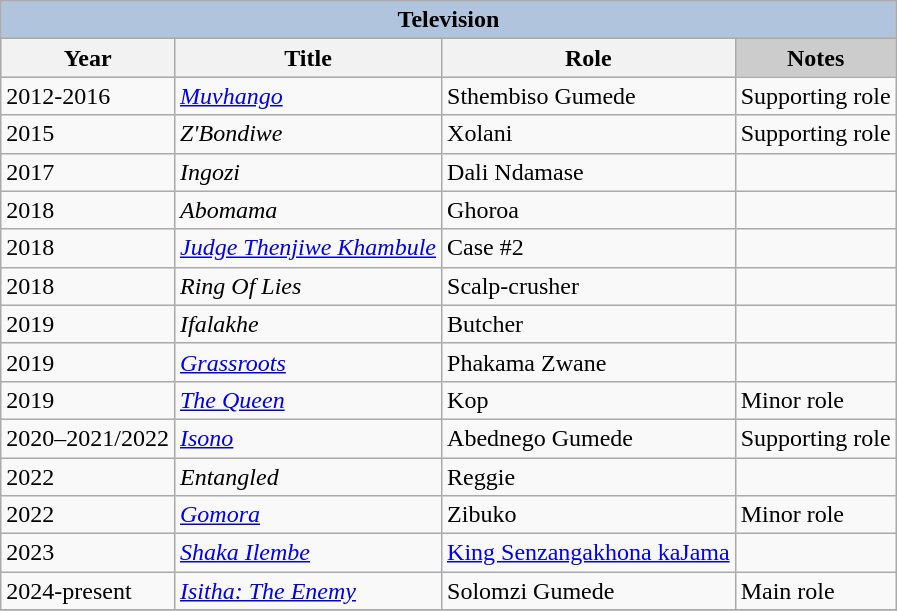<table class="wikitable sortable"| class="wikitable">
<tr style="background:#ccc; text-align:center;">
<th colspan="4" style="background: LightSteelBlue;">Television</th>
</tr>
<tr style="background:#ccc; text-align:center;">
<th>Year</th>
<th>Title</th>
<th>Role</th>
<td><strong>Notes</strong></td>
</tr>
<tr>
<td>2012-2016</td>
<td><em><a href='#'>Muvhango</a></em></td>
<td>Sthembiso Gumede</td>
<td>Supporting role</td>
</tr>
<tr>
<td>2015</td>
<td><em>Z'Bondiwe</em></td>
<td>Xolani</td>
<td>Supporting role</td>
</tr>
<tr>
<td>2017</td>
<td><em>Ingozi</em> </td>
<td>Dali Ndamase</td>
<td></td>
</tr>
<tr>
<td>2018</td>
<td><em>Abomama</em></td>
<td>Ghoroa</td>
<td></td>
</tr>
<tr>
<td>2018</td>
<td><a href='#'><em>Judge Thenjiwe Khambule</em></a></td>
<td>Case #2</td>
<td></td>
</tr>
<tr>
<td>2018</td>
<td><em>Ring Of Lies</em></td>
<td>Scalp-crusher</td>
<td></td>
</tr>
<tr>
<td>2019</td>
<td><em>Ifalakhe</em></td>
<td>Butcher</td>
<td></td>
</tr>
<tr>
<td>2019</td>
<td><em><a href='#'>Grassroots</a></em></td>
<td>Phakama Zwane</td>
<td></td>
</tr>
<tr>
<td>2019</td>
<td><em><a href='#'>The Queen</a></em></td>
<td>Kop</td>
<td>Minor role</td>
</tr>
<tr>
<td>2020–2021/2022</td>
<td><em><a href='#'>Isono</a></em></td>
<td>Abednego Gumede</td>
<td>Supporting role</td>
</tr>
<tr>
<td>2022</td>
<td><em>Entangled</em></td>
<td>Reggie</td>
<td></td>
</tr>
<tr>
<td>2022</td>
<td><em><a href='#'>Gomora</a></em></td>
<td>Zibuko</td>
<td>Minor role</td>
</tr>
<tr>
<td>2023</td>
<td><a href='#'><em>Shaka Ilembe</em></a></td>
<td><a href='#'>King Senzangakhona kaJama</a></td>
<td></td>
</tr>
<tr>
<td>2024-present</td>
<td><em><a href='#'>Isitha: The Enemy</a></em></td>
<td>Solomzi Gumede</td>
<td>Main role</td>
</tr>
<tr>
</tr>
</table>
